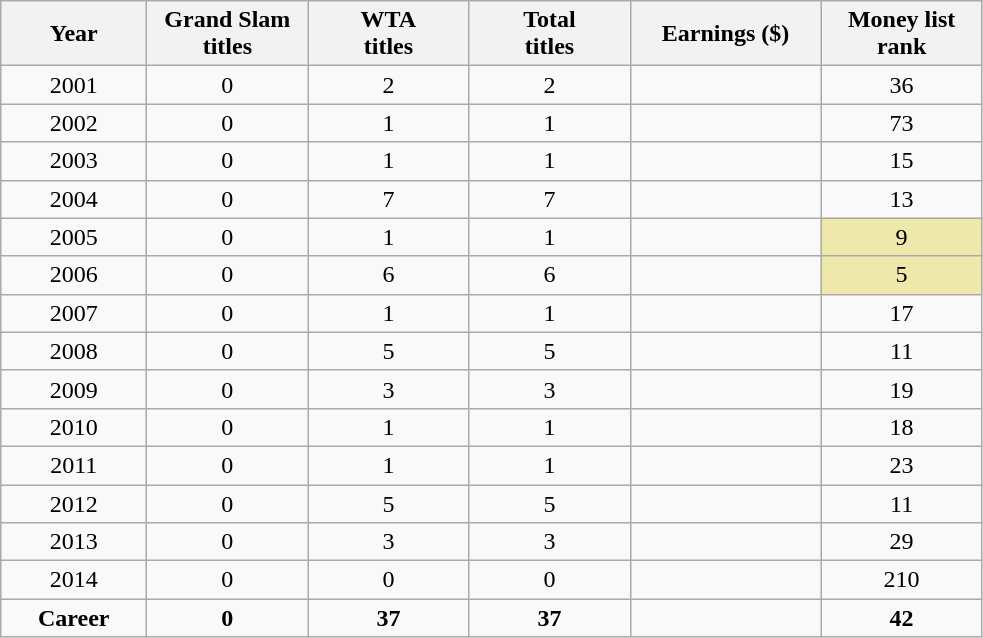<table class="wikitable" style="text-align:center">
<tr>
<th width="90">Year</th>
<th width="100">Grand Slam <br>titles</th>
<th width="100">WTA <br>titles</th>
<th width="100">Total <br>titles</th>
<th width="120">Earnings ($)</th>
<th width="100">Money list rank</th>
</tr>
<tr>
<td>2001</td>
<td>0</td>
<td>2</td>
<td>2</td>
<td align="right"></td>
<td>36</td>
</tr>
<tr>
<td>2002</td>
<td>0</td>
<td>1</td>
<td>1</td>
<td align="right"></td>
<td>73</td>
</tr>
<tr>
<td>2003</td>
<td>0</td>
<td>1</td>
<td>1</td>
<td align="right"></td>
<td>15</td>
</tr>
<tr>
<td>2004</td>
<td>0</td>
<td>7</td>
<td>7</td>
<td align="right"></td>
<td>13</td>
</tr>
<tr>
<td>2005</td>
<td>0</td>
<td>1</td>
<td>1</td>
<td align="right"></td>
<td bgcolor="#eee8aa">9</td>
</tr>
<tr>
<td>2006</td>
<td>0</td>
<td>6</td>
<td>6</td>
<td align="right"></td>
<td bgcolor="#eee8aa">5</td>
</tr>
<tr>
<td>2007</td>
<td>0</td>
<td>1</td>
<td>1</td>
<td align="right"></td>
<td>17</td>
</tr>
<tr>
<td>2008</td>
<td>0</td>
<td>5</td>
<td>5</td>
<td align="right"></td>
<td>11</td>
</tr>
<tr>
<td>2009</td>
<td>0</td>
<td>3</td>
<td>3</td>
<td align="right"></td>
<td>19</td>
</tr>
<tr>
<td>2010</td>
<td>0</td>
<td>1</td>
<td>1</td>
<td align="right"></td>
<td>18</td>
</tr>
<tr>
<td>2011</td>
<td>0</td>
<td>1</td>
<td>1</td>
<td align="right"></td>
<td>23</td>
</tr>
<tr>
<td>2012</td>
<td>0</td>
<td>5</td>
<td>5</td>
<td align="right"></td>
<td>11</td>
</tr>
<tr>
<td>2013</td>
<td>0</td>
<td>3</td>
<td>3</td>
<td align="right"></td>
<td>29</td>
</tr>
<tr>
<td>2014</td>
<td>0</td>
<td>0</td>
<td>0</td>
<td align="right"></td>
<td>210</td>
</tr>
<tr style=font-weight:bold>
<td>Career</td>
<td>0</td>
<td>37</td>
<td>37</td>
<td align="right"></td>
<td>42</td>
</tr>
</table>
